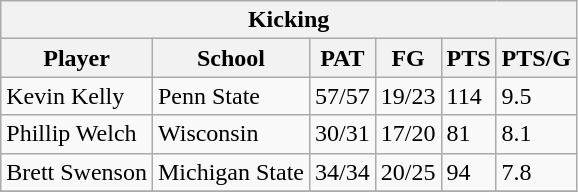<table class="wikitable">
<tr>
<th colspan="7" align="center">Kicking</th>
</tr>
<tr>
<th>Player</th>
<th>School</th>
<th>PAT</th>
<th>FG</th>
<th>PTS</th>
<th>PTS/G</th>
</tr>
<tr>
<td>Kevin Kelly</td>
<td>Penn State</td>
<td>57/57</td>
<td>19/23</td>
<td>114</td>
<td>9.5</td>
</tr>
<tr>
<td>Phillip Welch</td>
<td>Wisconsin</td>
<td>30/31</td>
<td>17/20</td>
<td>81</td>
<td>8.1</td>
</tr>
<tr>
<td>Brett Swenson</td>
<td>Michigan State</td>
<td>34/34</td>
<td>20/25</td>
<td>94</td>
<td>7.8</td>
</tr>
<tr>
</tr>
</table>
